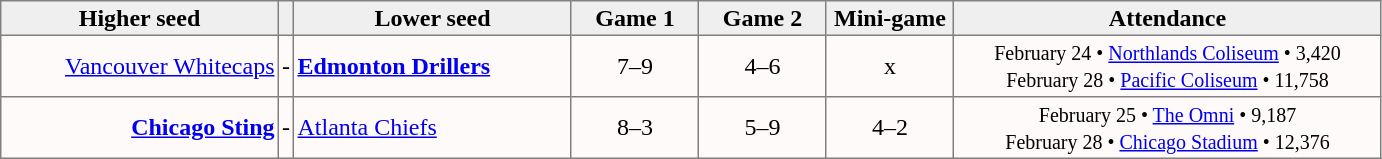<table style=border-collapse:collapse border=1 cellspacing=0 cellpadding=2>
<tr align=center bgcolor=#efefef>
<th width=180>Higher seed</th>
<th width=5></th>
<th width=180>Lower seed</th>
<th width=80>Game 1</th>
<th width=80>Game 2</th>
<th width=80>Mini-game</th>
<td width=280><strong>Attendance</strong></td>
</tr>
<tr align=center bgcolor=fffafa>
<td align=right><a href='#'>Vancouver Whitecaps</a></td>
<td>-</td>
<td align=left><strong><a href='#'>Edmonton Drillers</a></strong></td>
<td>7–9</td>
<td>4–6</td>
<td>x</td>
<td><small>February 24 • <a href='#'>Northlands Coliseum</a> • 3,420<br> February 28 • <a href='#'>Pacific Coliseum</a> • 11,758</small></td>
</tr>
<tr align=center bgcolor=fffafa>
<td align=right><strong><a href='#'>Chicago Sting</a></strong></td>
<td>-</td>
<td align=left><a href='#'>Atlanta Chiefs</a></td>
<td>8–3</td>
<td>5–9</td>
<td>4–2</td>
<td><small>February 25 • <a href='#'>The Omni</a> • 9,187<br> February 28 • <a href='#'>Chicago Stadium</a> • 12,376</small></td>
</tr>
</table>
